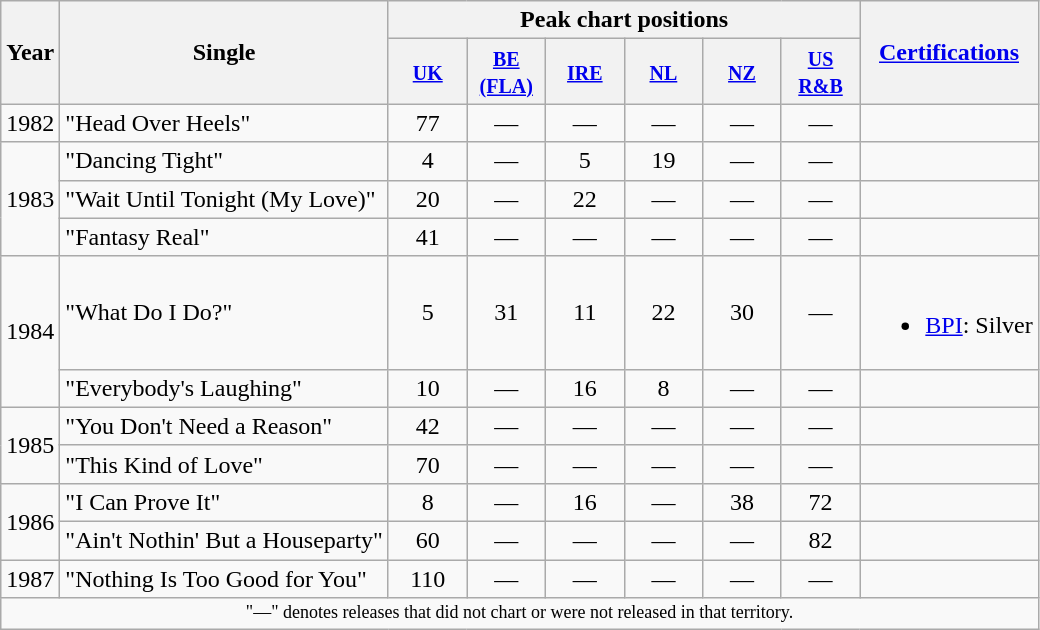<table class="wikitable" style="text-align:center">
<tr>
<th rowspan="2">Year</th>
<th rowspan="2">Single</th>
<th colspan="6">Peak chart positions</th>
<th rowspan="2"><a href='#'>Certifications</a></th>
</tr>
<tr>
<th style="width:45px;"><small><a href='#'>UK</a></small><br></th>
<th style="width:45px;"><small><a href='#'>BE (FLA)</a></small><br></th>
<th style="width:45px;"><small><a href='#'>IRE</a></small><br></th>
<th style="width:45px;"><small><a href='#'>NL</a></small><br></th>
<th style="width:45px;"><small><a href='#'>NZ</a></small><br></th>
<th style="width:45px;"><small><a href='#'>US R&B</a></small><br></th>
</tr>
<tr>
<td>1982</td>
<td align="left">"Head Over Heels"</td>
<td>77</td>
<td>—</td>
<td>—</td>
<td>—</td>
<td>—</td>
<td>—</td>
<td></td>
</tr>
<tr>
<td rowspan="3">1983</td>
<td align="left">"Dancing Tight"</td>
<td>4</td>
<td>—</td>
<td>5</td>
<td>19</td>
<td>—</td>
<td>—</td>
<td></td>
</tr>
<tr>
<td align="left">"Wait Until Tonight (My Love)"</td>
<td>20</td>
<td>—</td>
<td>22</td>
<td>—</td>
<td>—</td>
<td>—</td>
<td></td>
</tr>
<tr>
<td align="left">"Fantasy Real"</td>
<td>41</td>
<td>—</td>
<td>—</td>
<td>—</td>
<td>—</td>
<td>—</td>
<td></td>
</tr>
<tr>
<td rowspan="2">1984</td>
<td align="left">"What Do I Do?"</td>
<td>5</td>
<td>31</td>
<td>11</td>
<td>22</td>
<td>30</td>
<td>—</td>
<td><br><ul><li><a href='#'>BPI</a>: Silver</li></ul></td>
</tr>
<tr>
<td align="left">"Everybody's Laughing"</td>
<td>10</td>
<td>—</td>
<td>16</td>
<td>8</td>
<td>—</td>
<td>—</td>
<td></td>
</tr>
<tr>
<td rowspan="2">1985</td>
<td align="left">"You Don't Need a Reason"</td>
<td>42</td>
<td>—</td>
<td>—</td>
<td>—</td>
<td>—</td>
<td>—</td>
<td></td>
</tr>
<tr>
<td align="left">"This Kind of Love"</td>
<td>70</td>
<td>—</td>
<td>—</td>
<td>—</td>
<td>—</td>
<td>—</td>
<td></td>
</tr>
<tr>
<td rowspan="2">1986</td>
<td align="left">"I Can Prove It"</td>
<td>8</td>
<td>—</td>
<td>16</td>
<td>—</td>
<td>38</td>
<td>72</td>
<td></td>
</tr>
<tr>
<td align="left">"Ain't Nothin' But a Houseparty"</td>
<td>60</td>
<td>—</td>
<td>—</td>
<td>—</td>
<td>—</td>
<td>82</td>
<td></td>
</tr>
<tr>
<td rowspan="1">1987</td>
<td align="left">"Nothing Is Too Good for You"</td>
<td>110</td>
<td>—</td>
<td>—</td>
<td>—</td>
<td>—</td>
<td>—</td>
<td></td>
</tr>
<tr>
<td colspan="9" style="text-align:center; font-size:9pt;">"—" denotes releases that did not chart or were not released in that territory.</td>
</tr>
</table>
